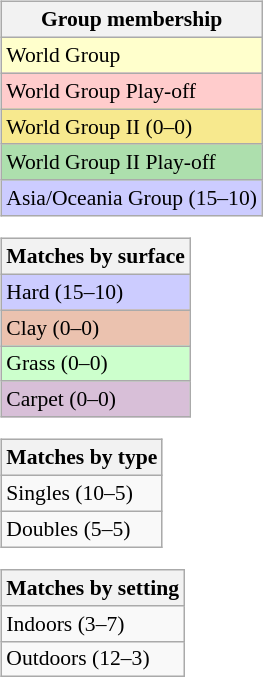<table>
<tr valign=top>
<td><br><table class="wikitable" style="font-size:90%">
<tr>
<th>Group membership</th>
</tr>
<tr style="background:#ffffcc;">
<td>World Group</td>
</tr>
<tr style="background:#ffcccc;">
<td>World Group Play-off</td>
</tr>
<tr style="background:#F7E98E;">
<td>World Group II (0–0)</td>
</tr>
<tr style="background:#ADDFAD;">
<td>World Group II Play-off</td>
</tr>
<tr style="background:#CCCCFF;">
<td>Asia/Oceania Group (15–10)</td>
</tr>
</table>
<table class="wikitable" style="font-size:90%">
<tr>
<th>Matches by surface</th>
</tr>
<tr style="background:#ccf;">
<td>Hard (15–10)</td>
</tr>
<tr style="background:#ebc2af;">
<td>Clay (0–0)</td>
</tr>
<tr style="background:#cfc;">
<td>Grass (0–0)</td>
</tr>
<tr style="background:thistle;">
<td>Carpet (0–0)</td>
</tr>
</table>
<table class="wikitable" style="font-size:90%">
<tr>
<th>Matches by type</th>
</tr>
<tr>
<td>Singles (10–5)</td>
</tr>
<tr>
<td>Doubles (5–5)</td>
</tr>
</table>
<table class="wikitable" style="font-size:90%">
<tr>
<th>Matches by setting</th>
</tr>
<tr>
<td>Indoors (3–7)</td>
</tr>
<tr>
<td>Outdoors (12–3)</td>
</tr>
</table>
</td>
</tr>
</table>
